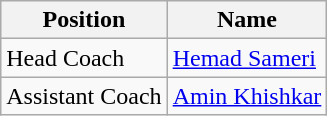<table class="wikitable">
<tr>
<th>Position</th>
<th>Name</th>
</tr>
<tr>
<td>Head Coach</td>
<td> <a href='#'>Hemad Sameri</a></td>
</tr>
<tr>
<td>Assistant Coach</td>
<td> <a href='#'>Amin Khishkar</a></td>
</tr>
</table>
